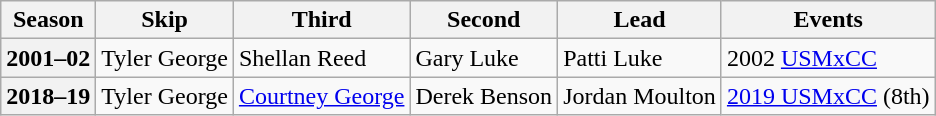<table class="wikitable">
<tr>
<th scope="col">Season</th>
<th scope="col">Skip</th>
<th scope="col">Third</th>
<th scope="col">Second</th>
<th scope="col">Lead</th>
<th scope="col">Events</th>
</tr>
<tr>
<th scope="row">2001–02</th>
<td>Tyler George</td>
<td>Shellan Reed</td>
<td>Gary Luke</td>
<td>Patti Luke</td>
<td>2002 <a href='#'>USMxCC</a> </td>
</tr>
<tr>
<th scope="row">2018–19</th>
<td>Tyler George</td>
<td><a href='#'>Courtney George</a></td>
<td>Derek Benson</td>
<td>Jordan Moulton</td>
<td><a href='#'>2019 USMxCC</a> (8th)</td>
</tr>
</table>
